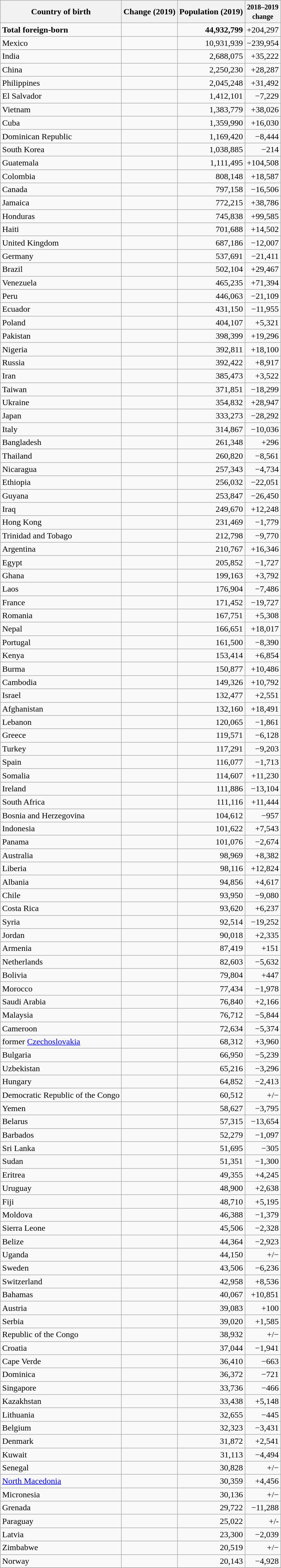<table class="wikitable sortable" style="text-align:right">
<tr>
<th style="text-align:center">Country of birth</th>
<th style="text-align:center">Change (2019)</th>
<th style="text-align:center">Population (2019)</th>
<th style="text-align:center"><small>2018–2019<br>change</small></th>
</tr>
<tr>
<td style="text-align:left"><strong>Total foreign-born</strong></td>
<td></td>
<td><strong>44,932,799</strong></td>
<td>+204,297</td>
</tr>
<tr>
<td style="text-align:left">Mexico</td>
<td></td>
<td>10,931,939</td>
<td>−239,954</td>
</tr>
<tr>
<td style="text-align:left">India</td>
<td></td>
<td>2,688,075</td>
<td>+35,222</td>
</tr>
<tr>
<td style="text-align:left">China</td>
<td></td>
<td>2,250,230</td>
<td>+28,287</td>
</tr>
<tr>
<td style="text-align:left">Philippines</td>
<td></td>
<td>2,045,248</td>
<td>+31,492</td>
</tr>
<tr>
<td style="text-align:left">El Salvador</td>
<td></td>
<td>1,412,101</td>
<td>−7,229</td>
</tr>
<tr>
<td style="text-align:left">Vietnam</td>
<td></td>
<td>1,383,779</td>
<td>+38,026</td>
</tr>
<tr>
<td style="text-align:left">Cuba</td>
<td></td>
<td>1,359,990</td>
<td>+16,030</td>
</tr>
<tr>
<td style="text-align:left">Dominican Republic</td>
<td></td>
<td>1,169,420</td>
<td>−8,444</td>
</tr>
<tr>
<td style="text-align:left">South Korea</td>
<td></td>
<td>1,038,885</td>
<td>−214</td>
</tr>
<tr>
<td style="text-align:left">Guatemala</td>
<td></td>
<td>1,111,495</td>
<td>+104,508</td>
</tr>
<tr>
<td style="text-align:left">Colombia</td>
<td></td>
<td>808,148</td>
<td>+18,587</td>
</tr>
<tr>
<td style="text-align:left">Canada</td>
<td></td>
<td>797,158</td>
<td>−16,506</td>
</tr>
<tr>
<td style="text-align:left">Jamaica</td>
<td></td>
<td>772,215</td>
<td>+38,786</td>
</tr>
<tr>
<td style="text-align:left">Honduras</td>
<td></td>
<td>745,838</td>
<td>+99,585</td>
</tr>
<tr>
<td style="text-align:left">Haiti</td>
<td></td>
<td>701,688</td>
<td>+14,502</td>
</tr>
<tr>
<td style="text-align:left">United Kingdom</td>
<td></td>
<td>687,186</td>
<td>−12,007</td>
</tr>
<tr>
<td style="text-align:left">Germany</td>
<td></td>
<td>537,691</td>
<td>−21,411</td>
</tr>
<tr>
<td style="text-align:left">Brazil</td>
<td></td>
<td>502,104</td>
<td>+29,467</td>
</tr>
<tr>
<td style="text-align:left">Venezuela</td>
<td></td>
<td>465,235</td>
<td>+71,394</td>
</tr>
<tr>
<td style="text-align:left">Peru</td>
<td></td>
<td>446,063</td>
<td>−21,109</td>
</tr>
<tr>
<td style="text-align:left">Ecuador</td>
<td></td>
<td>431,150</td>
<td>−11,955</td>
</tr>
<tr>
<td style="text-align:left">Poland</td>
<td></td>
<td>404,107</td>
<td>+5,321</td>
</tr>
<tr>
<td style="text-align:left">Pakistan</td>
<td></td>
<td>398,399</td>
<td>+19,296</td>
</tr>
<tr>
<td style="text-align:left">Nigeria</td>
<td></td>
<td>392,811</td>
<td>+18,100</td>
</tr>
<tr>
<td style="text-align:left">Russia</td>
<td></td>
<td>392,422</td>
<td>+8,917</td>
</tr>
<tr>
<td style="text-align:left">Iran</td>
<td></td>
<td>385,473</td>
<td>+3,522</td>
</tr>
<tr>
<td style="text-align:left">Taiwan</td>
<td></td>
<td>371,851</td>
<td>−18,299</td>
</tr>
<tr>
<td style="text-align:left">Ukraine</td>
<td></td>
<td>354,832</td>
<td>+28,947</td>
</tr>
<tr>
<td style="text-align:left">Japan</td>
<td></td>
<td>333,273</td>
<td>−28,292</td>
</tr>
<tr>
<td style="text-align:left">Italy</td>
<td></td>
<td>314,867</td>
<td>−10,036</td>
</tr>
<tr>
<td style="text-align:left">Bangladesh</td>
<td></td>
<td>261,348</td>
<td>+296</td>
</tr>
<tr>
<td style="text-align:left">Thailand</td>
<td></td>
<td>260,820</td>
<td>−8,561</td>
</tr>
<tr>
<td style="text-align:left">Nicaragua</td>
<td></td>
<td>257,343</td>
<td>−4,734</td>
</tr>
<tr>
<td style="text-align:left">Ethiopia</td>
<td></td>
<td>256,032</td>
<td>−22,051</td>
</tr>
<tr>
<td style="text-align:left">Guyana</td>
<td></td>
<td>253,847</td>
<td>−26,450</td>
</tr>
<tr>
<td style="text-align:left">Iraq</td>
<td></td>
<td>249,670</td>
<td>+12,248</td>
</tr>
<tr>
<td style="text-align:left">Hong Kong</td>
<td></td>
<td>231,469</td>
<td>−1,779</td>
</tr>
<tr>
<td style="text-align:left">Trinidad and Tobago</td>
<td></td>
<td>212,798</td>
<td>−9,770</td>
</tr>
<tr>
<td style="text-align:left">Argentina</td>
<td></td>
<td>210,767</td>
<td>+16,346</td>
</tr>
<tr>
<td style="text-align:left">Egypt</td>
<td></td>
<td>205,852</td>
<td>−1,727</td>
</tr>
<tr>
<td style="text-align:left">Ghana</td>
<td></td>
<td>199,163</td>
<td>+3,792</td>
</tr>
<tr>
<td style="text-align:left">Laos</td>
<td></td>
<td>176,904</td>
<td>−7,486</td>
</tr>
<tr>
<td style="text-align:left">France</td>
<td></td>
<td>171,452</td>
<td>−19,727</td>
</tr>
<tr>
<td style="text-align:left">Romania</td>
<td></td>
<td>167,751</td>
<td>+5,308</td>
</tr>
<tr>
<td style="text-align:left">Nepal</td>
<td></td>
<td>166,651</td>
<td>+18,017</td>
</tr>
<tr>
<td style="text-align:left">Portugal</td>
<td></td>
<td>161,500</td>
<td>−8,390</td>
</tr>
<tr>
<td style="text-align:left">Kenya</td>
<td></td>
<td>153,414</td>
<td>+6,854</td>
</tr>
<tr>
<td style="text-align:left">Burma</td>
<td></td>
<td>150,877</td>
<td>+10,486</td>
</tr>
<tr>
<td style="text-align:left">Cambodia</td>
<td></td>
<td>149,326</td>
<td>+10,792</td>
</tr>
<tr>
<td style="text-align:left">Israel</td>
<td></td>
<td>132,477</td>
<td>+2,551</td>
</tr>
<tr>
<td style="text-align:left">Afghanistan</td>
<td></td>
<td>132,160</td>
<td>+18,491</td>
</tr>
<tr>
<td style="text-align:left">Lebanon</td>
<td></td>
<td>120,065</td>
<td>−1,861</td>
</tr>
<tr>
<td style="text-align:left">Greece</td>
<td></td>
<td>119,571</td>
<td>−6,128</td>
</tr>
<tr>
<td style="text-align:left">Turkey</td>
<td></td>
<td>117,291</td>
<td>−9,203</td>
</tr>
<tr>
<td style="text-align:left">Spain</td>
<td></td>
<td>116,077</td>
<td>−1,713</td>
</tr>
<tr>
<td style="text-align:left">Somalia</td>
<td></td>
<td>114,607</td>
<td>+11,230</td>
</tr>
<tr>
<td style="text-align:left">Ireland</td>
<td></td>
<td>111,886</td>
<td>−13,104</td>
</tr>
<tr>
<td style="text-align:left">South Africa</td>
<td></td>
<td>111,116</td>
<td>+11,444</td>
</tr>
<tr>
<td style="text-align:left">Bosnia and Herzegovina</td>
<td></td>
<td>104,612</td>
<td>−957</td>
</tr>
<tr>
<td style="text-align:left">Indonesia</td>
<td></td>
<td>101,622</td>
<td>+7,543</td>
</tr>
<tr>
<td style="text-align:left">Panama</td>
<td></td>
<td>101,076</td>
<td>−2,674</td>
</tr>
<tr>
<td style="text-align:left">Australia</td>
<td></td>
<td>98,969</td>
<td>+8,382</td>
</tr>
<tr>
<td style="text-align:left">Liberia</td>
<td></td>
<td>98,116</td>
<td>+12,824</td>
</tr>
<tr>
<td style="text-align:left">Albania</td>
<td></td>
<td>94,856</td>
<td>+4,617</td>
</tr>
<tr>
<td style="text-align:left">Chile</td>
<td></td>
<td>93,950</td>
<td>−9,080</td>
</tr>
<tr>
<td style="text-align:left">Costa Rica</td>
<td></td>
<td>93,620</td>
<td>+6,237</td>
</tr>
<tr>
<td style="text-align:left">Syria</td>
<td></td>
<td>92,514</td>
<td>−19,252</td>
</tr>
<tr>
<td style="text-align:left">Jordan</td>
<td></td>
<td>90,018</td>
<td>+2,335</td>
</tr>
<tr>
<td style="text-align:left">Armenia</td>
<td></td>
<td>87,419</td>
<td>+151</td>
</tr>
<tr>
<td style="text-align:left">Netherlands</td>
<td></td>
<td>82,603</td>
<td>−5,632</td>
</tr>
<tr>
<td style="text-align:left">Bolivia</td>
<td></td>
<td>79,804</td>
<td>+447</td>
</tr>
<tr>
<td style="text-align:left">Morocco</td>
<td></td>
<td>77,434</td>
<td>−1,978</td>
</tr>
<tr>
<td style="text-align:left">Saudi Arabia</td>
<td></td>
<td>76,840</td>
<td>+2,166</td>
</tr>
<tr>
<td style="text-align:left">Malaysia</td>
<td></td>
<td>76,712</td>
<td>−5,844</td>
</tr>
<tr>
<td style="text-align:left">Cameroon</td>
<td></td>
<td>72,634</td>
<td>−5,374</td>
</tr>
<tr>
<td style="text-align:left">former <a href='#'>Czechoslovakia</a></td>
<td></td>
<td>68,312</td>
<td>+3,960</td>
</tr>
<tr>
<td style="text-align:left">Bulgaria</td>
<td></td>
<td>66,950</td>
<td>−5,239</td>
</tr>
<tr>
<td style="text-align:left">Uzbekistan</td>
<td></td>
<td>65,216</td>
<td>−3,296</td>
</tr>
<tr>
<td style="text-align:left">Hungary</td>
<td></td>
<td>64,852</td>
<td>−2,413</td>
</tr>
<tr>
<td style="text-align:left">Democratic Republic of the Congo</td>
<td></td>
<td>60,512</td>
<td>+/−</td>
</tr>
<tr>
<td style="text-align:left">Yemen</td>
<td></td>
<td>58,627</td>
<td>−3,795</td>
</tr>
<tr>
<td style="text-align:left">Belarus</td>
<td></td>
<td>57,315</td>
<td>−13,654</td>
</tr>
<tr>
<td style="text-align:left">Barbados</td>
<td></td>
<td>52,279</td>
<td>−1,097</td>
</tr>
<tr>
<td style="text-align:left">Sri Lanka</td>
<td></td>
<td>51,695</td>
<td>−305</td>
</tr>
<tr>
<td style="text-align:left">Sudan</td>
<td></td>
<td>51,351</td>
<td>−1,300</td>
</tr>
<tr>
<td style="text-align:left">Eritrea</td>
<td></td>
<td>49,355</td>
<td>+4,245</td>
</tr>
<tr>
<td style="text-align:left">Uruguay</td>
<td></td>
<td>48,900</td>
<td>+2,638</td>
</tr>
<tr>
<td style="text-align:left">Fiji</td>
<td></td>
<td>48,710</td>
<td>+5,195</td>
</tr>
<tr>
<td style="text-align:left">Moldova</td>
<td></td>
<td>46,388</td>
<td>−1,379</td>
</tr>
<tr>
<td style="text-align:left">Sierra Leone</td>
<td></td>
<td>45,506</td>
<td>−2,328</td>
</tr>
<tr>
<td style="text-align:left">Belize</td>
<td></td>
<td>44,364</td>
<td>−2,923</td>
</tr>
<tr>
<td style="text-align:left">Uganda</td>
<td></td>
<td>44,150</td>
<td>+/−</td>
</tr>
<tr>
<td style="text-align:left">Sweden</td>
<td></td>
<td>43,506</td>
<td>−6,236</td>
</tr>
<tr>
<td style="text-align:left">Switzerland</td>
<td></td>
<td>42,958</td>
<td>+8,536</td>
</tr>
<tr>
<td style="text-align:left">Bahamas</td>
<td></td>
<td>40,067</td>
<td>+10,851</td>
</tr>
<tr>
<td style="text-align:left">Austria</td>
<td></td>
<td>39,083</td>
<td>+100</td>
</tr>
<tr>
<td style="text-align:left">Serbia</td>
<td></td>
<td>39,020</td>
<td>+1,585</td>
</tr>
<tr>
<td style="text-align:left">Republic of the Congo</td>
<td></td>
<td>38,932</td>
<td>+/−</td>
</tr>
<tr>
<td style="text-align:left">Croatia</td>
<td></td>
<td>37,044</td>
<td>−1,941</td>
</tr>
<tr>
<td style="text-align:left">Cape Verde</td>
<td></td>
<td>36,410</td>
<td>−663</td>
</tr>
<tr>
<td style="text-align:left">Dominica</td>
<td></td>
<td>36,372</td>
<td>−721</td>
</tr>
<tr>
<td style="text-align:left">Singapore</td>
<td></td>
<td>33,736</td>
<td>−466</td>
</tr>
<tr>
<td style="text-align:left">Kazakhstan</td>
<td></td>
<td>33,438</td>
<td>+5,148</td>
</tr>
<tr>
<td style="text-align:left">Lithuania</td>
<td></td>
<td>32,655</td>
<td>−445</td>
</tr>
<tr>
<td style="text-align:left">Belgium</td>
<td></td>
<td>32,323</td>
<td>−3,431</td>
</tr>
<tr>
<td style="text-align:left">Denmark</td>
<td></td>
<td>31,872</td>
<td>+2,541</td>
</tr>
<tr>
<td style="text-align:left">Kuwait</td>
<td></td>
<td>31,113</td>
<td>−4,494</td>
</tr>
<tr>
<td style="text-align:left">Senegal</td>
<td></td>
<td>30,828</td>
<td>+/−</td>
</tr>
<tr>
<td style="text-align:left"><a href='#'>North Macedonia</a></td>
<td></td>
<td>30,359</td>
<td>+4,456</td>
</tr>
<tr>
<td style="text-align:left">Micronesia</td>
<td></td>
<td>30,136</td>
<td>+/−</td>
</tr>
<tr>
<td style="text-align:left">Grenada</td>
<td></td>
<td>29,722</td>
<td>−11,288</td>
</tr>
<tr>
<td style="text-align:left">Paraguay</td>
<td></td>
<td>25,022</td>
<td>+/-</td>
</tr>
<tr>
<td style="text-align:left">Latvia</td>
<td></td>
<td>23,300</td>
<td>−2,039</td>
</tr>
<tr>
<td style="text-align:left">Zimbabwe</td>
<td></td>
<td>20,519</td>
<td>+/−</td>
</tr>
<tr>
<td style="text-align:left">Norway</td>
<td></td>
<td>20,143</td>
<td>−4,928</td>
</tr>
<tr>
</tr>
</table>
